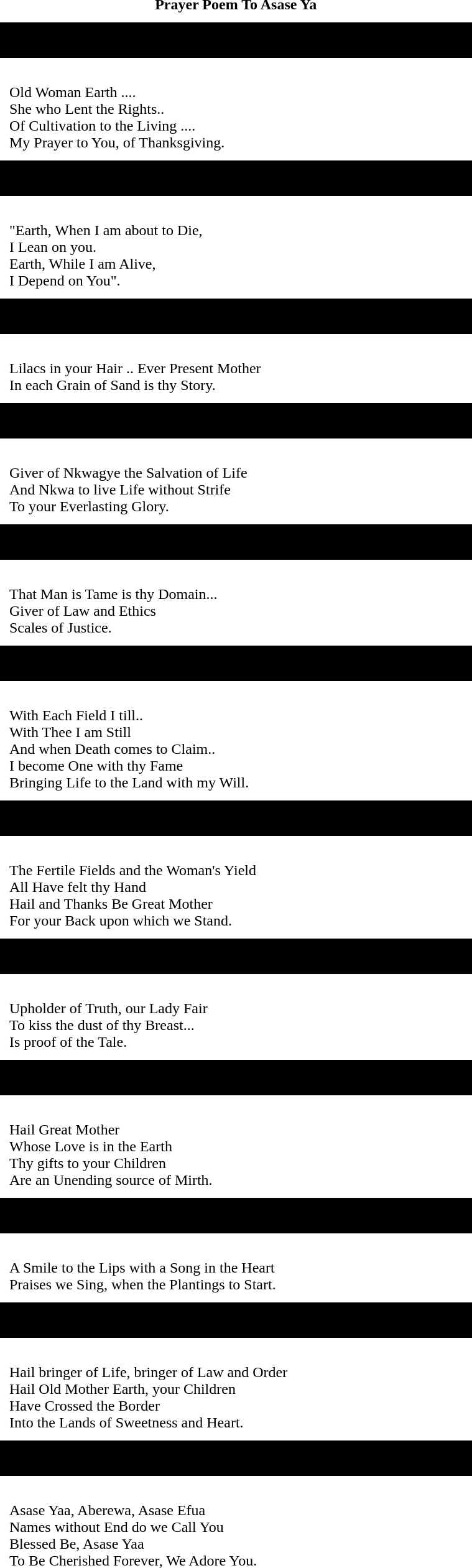<table class="toccolours" cellpadding="10" rules="cols" width=40%>
<tr>
<th>Prayer Poem To Asase Ya</th>
</tr>
<tr>
<th colspan="1" bgcolor="Black"><span>First stanza</span></th>
</tr>
<tr>
<td width=5%><br><div>Old Woman Earth ....<br>
She who Lent the Rights..<br>
Of Cultivation to the Living ....<br>
My Prayer to You, of Thanksgiving.</div></td>
</tr>
<tr>
<th colspan="1" bgcolor="Black"><span>Second stanza</span></th>
</tr>
<tr>
<td width=5%><br><div>"Earth, When I am about to Die,<br>
I Lean on you.<br>
Earth, While I am Alive,<br>
I Depend on You".</div></td>
</tr>
<tr>
<th colspan="1" bgcolor="Black"><span>Third stanza</span></th>
</tr>
<tr>
<td width=5%><br><div>Lilacs in your Hair .. Ever Present Mother<br>
In each Grain of Sand is thy Story.</div></td>
</tr>
<tr>
<th colspan="1" bgcolor="Black"><span>Fourth stanza</span></th>
</tr>
<tr>
<td width=5%><br><div>Giver of Nkwagye the Salvation of Life<br>
And Nkwa to live Life without Strife<br>
To your Everlasting Glory.</div></td>
</tr>
<tr>
<th colspan="1" bgcolor="Black"><span>Fifth stanza</span></th>
</tr>
<tr>
<td width=5%><br><div>That Man is Tame is thy Domain...<br>
Giver of Law and Ethics<br>
Scales of Justice.</div></td>
</tr>
<tr>
<th colspan="1" bgcolor="Black"><span>Sixth stanza</span></th>
</tr>
<tr>
<td width=5%><br><div>With Each Field I till..<br>
With Thee I am Still<br>
And when Death comes to Claim..<br>
I become One with thy Fame<br>
Bringing Life to the Land with my Will.</div></td>
</tr>
<tr>
<th colspan="1" bgcolor="Black"><span>Seventh stanza</span></th>
</tr>
<tr>
<td width=5%><br><div>The Fertile Fields and the Woman's Yield<br>
All Have felt thy Hand<br>
Hail and Thanks Be Great Mother<br>
For your Back upon which we Stand.</div></td>
</tr>
<tr>
<th colspan="1" bgcolor="Black"><span>Eight stanza</span></th>
</tr>
<tr>
<td width=5%><br><div>Upholder of Truth, our Lady Fair<br>
To kiss the dust of thy Breast...<br>
Is proof of the Tale.</div></td>
</tr>
<tr>
<th colspan="1" bgcolor="Black"><span>Ninth stanza</span></th>
</tr>
<tr>
<td width=5%><br><div>Hail Great Mother<br>
Whose Love is in the Earth<br>
Thy gifts to your Children<br>
Are an Unending source of Mirth.</div></td>
</tr>
<tr>
<th colspan="1" bgcolor="Black"><span>Tenth stanza</span></th>
</tr>
<tr>
<td width=5%><br><div>A Smile to the Lips with a Song in the Heart<br>
Praises we Sing, when the Plantings to Start.</div></td>
</tr>
<tr>
<th colspan="1" bgcolor="Black"><span>Eleventh stanza</span></th>
</tr>
<tr>
<td width=5%><br><div>Hail bringer of Life, bringer of Law and Order<br>
Hail Old Mother Earth, your Children<br>
Have Crossed the Border<br>
Into the Lands of Sweetness and Heart.</div></td>
</tr>
<tr>
<th colspan="1" bgcolor="Black"><span>Twelfth stanza</span></th>
</tr>
<tr>
<td width=5%><br><div>Asase Yaa, Aberewa, Asase Efua<br>
Names without End do we Call You<br>
Blessed Be, Asase Yaa<br>
To Be Cherished Forever, We Adore You.</div></td>
</tr>
</table>
